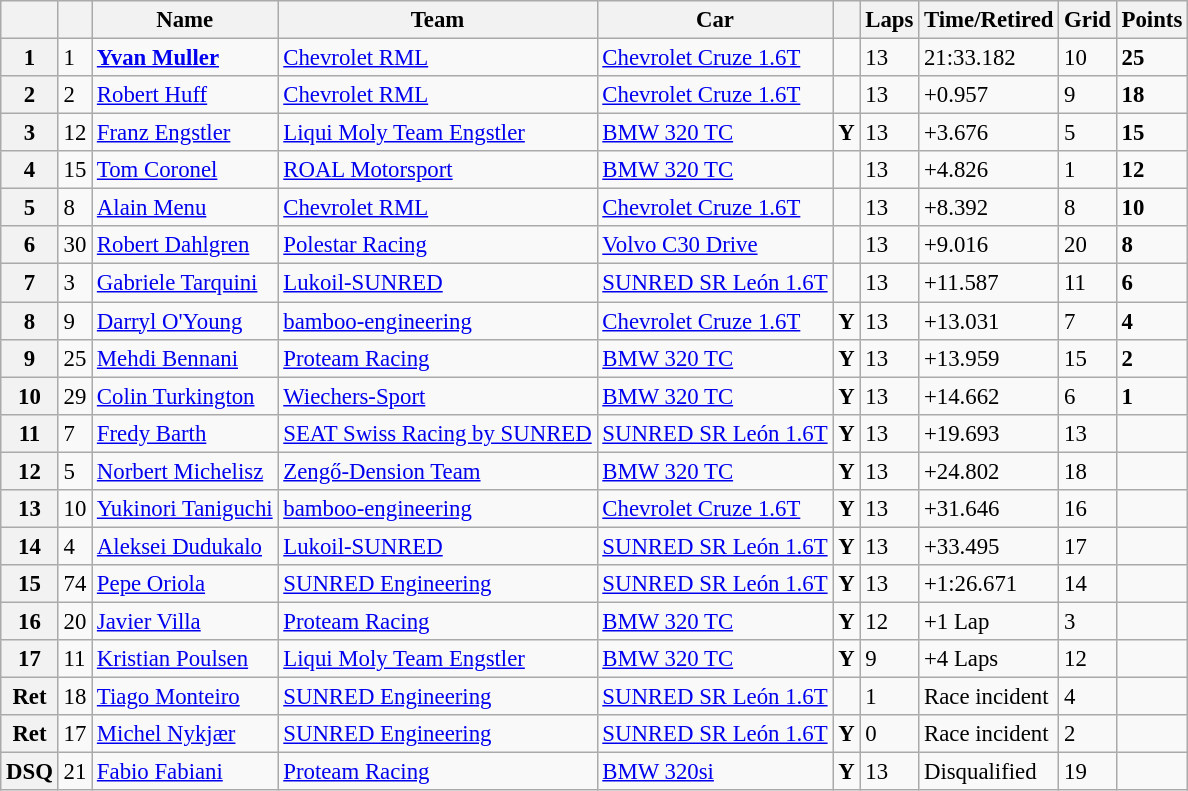<table class="wikitable sortable" style="font-size: 95%;">
<tr>
<th></th>
<th></th>
<th>Name</th>
<th>Team</th>
<th>Car</th>
<th></th>
<th>Laps</th>
<th>Time/Retired</th>
<th>Grid</th>
<th>Points</th>
</tr>
<tr>
<th>1</th>
<td>1</td>
<td> <strong><a href='#'>Yvan Muller</a></strong></td>
<td><a href='#'>Chevrolet RML</a></td>
<td><a href='#'>Chevrolet Cruze 1.6T</a></td>
<td></td>
<td>13</td>
<td>21:33.182</td>
<td>10</td>
<td><strong>25</strong></td>
</tr>
<tr>
<th>2</th>
<td>2</td>
<td> <a href='#'>Robert Huff</a></td>
<td><a href='#'>Chevrolet RML</a></td>
<td><a href='#'>Chevrolet Cruze 1.6T</a></td>
<td></td>
<td>13</td>
<td>+0.957</td>
<td>9</td>
<td><strong>18</strong></td>
</tr>
<tr>
<th>3</th>
<td>12</td>
<td> <a href='#'>Franz Engstler</a></td>
<td><a href='#'>Liqui Moly Team Engstler</a></td>
<td><a href='#'>BMW 320 TC</a></td>
<td align=center><strong><span>Y</span></strong></td>
<td>13</td>
<td>+3.676</td>
<td>5</td>
<td><strong>15</strong></td>
</tr>
<tr>
<th>4</th>
<td>15</td>
<td> <a href='#'>Tom Coronel</a></td>
<td><a href='#'>ROAL Motorsport</a></td>
<td><a href='#'>BMW 320 TC</a></td>
<td></td>
<td>13</td>
<td>+4.826</td>
<td>1</td>
<td><strong>12</strong></td>
</tr>
<tr>
<th>5</th>
<td>8</td>
<td> <a href='#'>Alain Menu</a></td>
<td><a href='#'>Chevrolet RML</a></td>
<td><a href='#'>Chevrolet Cruze 1.6T</a></td>
<td></td>
<td>13</td>
<td>+8.392</td>
<td>8</td>
<td><strong>10</strong></td>
</tr>
<tr>
<th>6</th>
<td>30</td>
<td> <a href='#'>Robert Dahlgren</a></td>
<td><a href='#'>Polestar Racing</a></td>
<td><a href='#'>Volvo C30 Drive</a></td>
<td></td>
<td>13</td>
<td>+9.016</td>
<td>20</td>
<td><strong>8</strong></td>
</tr>
<tr>
<th>7</th>
<td>3</td>
<td> <a href='#'>Gabriele Tarquini</a></td>
<td><a href='#'>Lukoil-SUNRED</a></td>
<td><a href='#'>SUNRED SR León 1.6T</a></td>
<td></td>
<td>13</td>
<td>+11.587</td>
<td>11</td>
<td><strong>6</strong></td>
</tr>
<tr>
<th>8</th>
<td>9</td>
<td> <a href='#'>Darryl O'Young</a></td>
<td><a href='#'>bamboo-engineering</a></td>
<td><a href='#'>Chevrolet Cruze 1.6T</a></td>
<td align=center><strong><span>Y</span></strong></td>
<td>13</td>
<td>+13.031</td>
<td>7</td>
<td><strong>4</strong></td>
</tr>
<tr>
<th>9</th>
<td>25</td>
<td> <a href='#'>Mehdi Bennani</a></td>
<td><a href='#'>Proteam Racing</a></td>
<td><a href='#'>BMW 320 TC</a></td>
<td align=center><strong><span>Y</span></strong></td>
<td>13</td>
<td>+13.959</td>
<td>15</td>
<td><strong>2</strong></td>
</tr>
<tr>
<th>10</th>
<td>29</td>
<td> <a href='#'>Colin Turkington</a></td>
<td><a href='#'>Wiechers-Sport</a></td>
<td><a href='#'>BMW 320 TC</a></td>
<td align=center><strong><span>Y</span></strong></td>
<td>13</td>
<td>+14.662</td>
<td>6</td>
<td><strong>1</strong></td>
</tr>
<tr>
<th>11</th>
<td>7</td>
<td> <a href='#'>Fredy Barth</a></td>
<td><a href='#'>SEAT Swiss Racing by SUNRED</a></td>
<td><a href='#'>SUNRED SR León 1.6T</a></td>
<td align=center><strong><span>Y</span></strong></td>
<td>13</td>
<td>+19.693</td>
<td>13</td>
<td></td>
</tr>
<tr>
<th>12</th>
<td>5</td>
<td> <a href='#'>Norbert Michelisz</a></td>
<td><a href='#'>Zengő-Dension Team</a></td>
<td><a href='#'>BMW 320 TC</a></td>
<td align=center><strong><span>Y</span></strong></td>
<td>13</td>
<td>+24.802</td>
<td>18</td>
<td></td>
</tr>
<tr>
<th>13</th>
<td>10</td>
<td> <a href='#'>Yukinori Taniguchi</a></td>
<td><a href='#'>bamboo-engineering</a></td>
<td><a href='#'>Chevrolet Cruze 1.6T</a></td>
<td align=center><strong><span>Y</span></strong></td>
<td>13</td>
<td>+31.646</td>
<td>16</td>
<td></td>
</tr>
<tr>
<th>14</th>
<td>4</td>
<td> <a href='#'>Aleksei Dudukalo</a></td>
<td><a href='#'>Lukoil-SUNRED</a></td>
<td><a href='#'>SUNRED SR León 1.6T</a></td>
<td align=center><strong><span>Y</span></strong></td>
<td>13</td>
<td>+33.495</td>
<td>17</td>
<td></td>
</tr>
<tr>
<th>15</th>
<td>74</td>
<td> <a href='#'>Pepe Oriola</a></td>
<td><a href='#'>SUNRED Engineering</a></td>
<td><a href='#'>SUNRED SR León 1.6T</a></td>
<td align=center><strong><span>Y</span></strong></td>
<td>13</td>
<td>+1:26.671</td>
<td>14</td>
<td></td>
</tr>
<tr>
<th>16</th>
<td>20</td>
<td> <a href='#'>Javier Villa</a></td>
<td><a href='#'>Proteam Racing</a></td>
<td><a href='#'>BMW 320 TC</a></td>
<td align=center><strong><span>Y</span></strong></td>
<td>12</td>
<td>+1 Lap</td>
<td>3</td>
<td></td>
</tr>
<tr>
<th>17</th>
<td>11</td>
<td> <a href='#'>Kristian Poulsen</a></td>
<td><a href='#'>Liqui Moly Team Engstler</a></td>
<td><a href='#'>BMW 320 TC</a></td>
<td align=center><strong><span>Y</span></strong></td>
<td>9</td>
<td>+4 Laps</td>
<td>12</td>
<td></td>
</tr>
<tr>
<th>Ret</th>
<td>18</td>
<td> <a href='#'>Tiago Monteiro</a></td>
<td><a href='#'>SUNRED Engineering</a></td>
<td><a href='#'>SUNRED SR León 1.6T</a></td>
<td></td>
<td>1</td>
<td>Race incident</td>
<td>4</td>
<td></td>
</tr>
<tr>
<th>Ret</th>
<td>17</td>
<td> <a href='#'>Michel Nykjær</a></td>
<td><a href='#'>SUNRED Engineering</a></td>
<td><a href='#'>SUNRED SR León 1.6T</a></td>
<td align=center><strong><span>Y</span></strong></td>
<td>0</td>
<td>Race incident</td>
<td>2</td>
<td></td>
</tr>
<tr>
<th>DSQ</th>
<td>21</td>
<td> <a href='#'>Fabio Fabiani</a></td>
<td><a href='#'>Proteam Racing</a></td>
<td><a href='#'>BMW 320si</a></td>
<td align=center><strong><span>Y</span></strong></td>
<td>13</td>
<td>Disqualified</td>
<td>19</td>
<td></td>
</tr>
</table>
